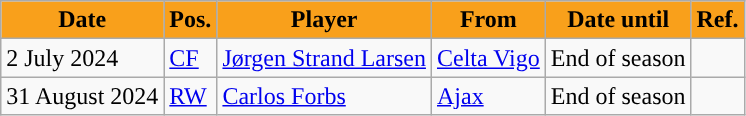<table class="wikitable plainrowheaders sortable">
<tr>
<th style="background:#F9A01B; color:#000000; ">Date</th>
<th style="background:#F9A01B; color:#000000; ">Pos.</th>
<th style="background:#F9A01B; color:#000000; ">Player</th>
<th style="background:#F9A01B; color:#000000; ">From</th>
<th style="background:#F9A01B; color:#000000; ">Date until</th>
<th style="background:#F9A01B; color:#000000; ">Ref.</th>
</tr>
<tr>
<td>2 July 2024</td>
<td><a href='#'>CF</a></td>
<td> <a href='#'>Jørgen Strand Larsen</a></td>
<td> <a href='#'>Celta Vigo</a></td>
<td>End of season</td>
<td></td>
</tr>
<tr>
<td>31 August 2024</td>
<td><a href='#'>RW</a></td>
<td> <a href='#'>Carlos Forbs</a></td>
<td> <a href='#'>Ajax</a></td>
<td>End of season</td>
<td></td>
</tr>
</table>
